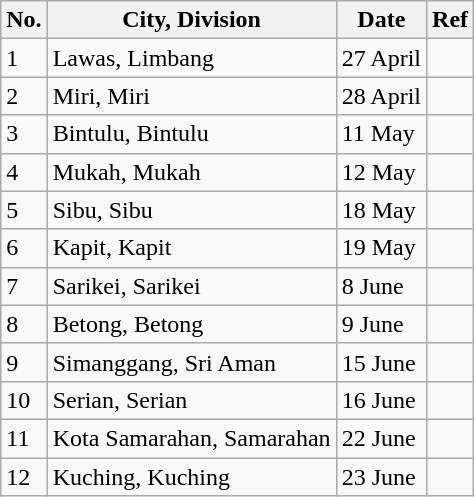<table class="wikitable">
<tr>
<th>No.</th>
<th>City, Division</th>
<th>Date</th>
<th>Ref</th>
</tr>
<tr>
<td>1</td>
<td>Lawas, Limbang</td>
<td>27 April</td>
<td></td>
</tr>
<tr>
<td>2</td>
<td>Miri, Miri</td>
<td>28 April</td>
<td></td>
</tr>
<tr>
<td>3</td>
<td>Bintulu, Bintulu</td>
<td>11 May</td>
<td></td>
</tr>
<tr>
<td>4</td>
<td>Mukah, Mukah</td>
<td>12 May</td>
<td></td>
</tr>
<tr>
<td>5</td>
<td>Sibu, Sibu</td>
<td>18 May</td>
<td></td>
</tr>
<tr>
<td>6</td>
<td>Kapit, Kapit</td>
<td>19 May</td>
<td></td>
</tr>
<tr>
<td>7</td>
<td>Sarikei, Sarikei</td>
<td>8 June</td>
<td></td>
</tr>
<tr>
<td>8</td>
<td>Betong, Betong</td>
<td>9 June</td>
<td></td>
</tr>
<tr>
<td>9</td>
<td>Simanggang, Sri Aman</td>
<td>15 June</td>
<td></td>
</tr>
<tr>
<td>10</td>
<td>Serian, Serian</td>
<td>16 June</td>
<td></td>
</tr>
<tr>
<td>11</td>
<td>Kota Samarahan, Samarahan</td>
<td>22 June</td>
<td></td>
</tr>
<tr>
<td>12</td>
<td>Kuching, Kuching</td>
<td>23 June</td>
<td></td>
</tr>
</table>
